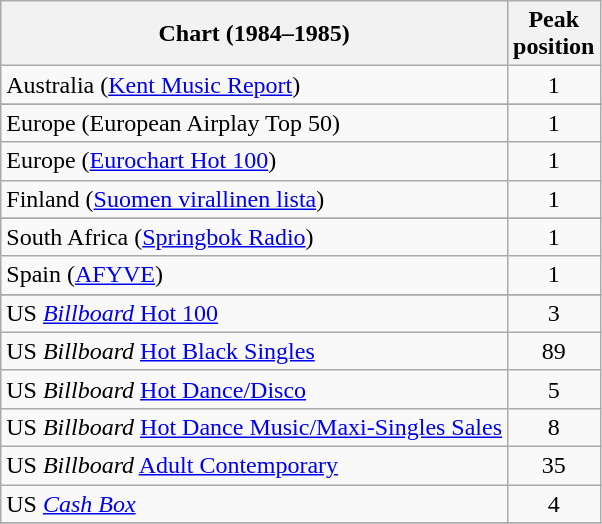<table class="wikitable sortable">
<tr>
<th>Chart (1984–1985)</th>
<th>Peak<br>position</th>
</tr>
<tr>
<td>Australia (<a href='#'>Kent Music Report</a>)</td>
<td align="center">1</td>
</tr>
<tr>
</tr>
<tr>
</tr>
<tr>
</tr>
<tr>
</tr>
<tr>
<td>Europe (European Airplay Top 50)</td>
<td align="center">1</td>
</tr>
<tr>
<td>Europe (<a href='#'>Eurochart Hot 100</a>)</td>
<td align="center">1</td>
</tr>
<tr>
<td>Finland (<a href='#'>Suomen virallinen lista</a>)</td>
<td align="center">1</td>
</tr>
<tr>
</tr>
<tr>
</tr>
<tr>
</tr>
<tr>
</tr>
<tr>
</tr>
<tr>
</tr>
<tr>
<td>South Africa (<a href='#'>Springbok Radio</a>)</td>
<td align="center">1</td>
</tr>
<tr>
<td>Spain (<a href='#'>AFYVE</a>)</td>
<td align="center">1</td>
</tr>
<tr>
</tr>
<tr>
</tr>
<tr>
</tr>
<tr>
<td>US <a href='#'><em>Billboard</em> Hot 100</a></td>
<td align="center">3</td>
</tr>
<tr>
<td>US <em>Billboard</em> <a href='#'>Hot Black Singles</a></td>
<td align="center">89</td>
</tr>
<tr>
<td>US <em>Billboard</em> <a href='#'>Hot Dance/Disco</a></td>
<td align="center">5</td>
</tr>
<tr>
<td>US <em>Billboard</em> <a href='#'>Hot Dance Music/Maxi-Singles Sales</a></td>
<td align="center">8</td>
</tr>
<tr>
<td>US <em>Billboard</em> <a href='#'>Adult Contemporary</a></td>
<td align="center">35</td>
</tr>
<tr>
<td>US <em><a href='#'>Cash Box</a></em></td>
<td align="center">4</td>
</tr>
<tr>
</tr>
</table>
